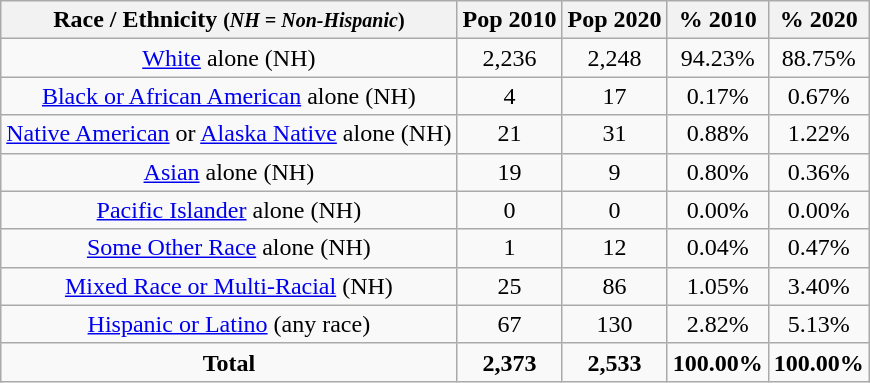<table class="wikitable" style="text-align:center;">
<tr>
<th>Race / Ethnicity <small>(<em>NH = Non-Hispanic</em>)</small></th>
<th>Pop 2010</th>
<th>Pop 2020</th>
<th>% 2010</th>
<th>% 2020</th>
</tr>
<tr>
<td><a href='#'>White</a> alone (NH)</td>
<td>2,236</td>
<td>2,248</td>
<td>94.23%</td>
<td>88.75%</td>
</tr>
<tr>
<td><a href='#'>Black or African American</a> alone (NH)</td>
<td>4</td>
<td>17</td>
<td>0.17%</td>
<td>0.67%</td>
</tr>
<tr>
<td><a href='#'>Native American</a> or <a href='#'>Alaska Native</a> alone (NH)</td>
<td>21</td>
<td>31</td>
<td>0.88%</td>
<td>1.22%</td>
</tr>
<tr>
<td><a href='#'>Asian</a> alone (NH)</td>
<td>19</td>
<td>9</td>
<td>0.80%</td>
<td>0.36%</td>
</tr>
<tr>
<td><a href='#'>Pacific Islander</a> alone (NH)</td>
<td>0</td>
<td>0</td>
<td>0.00%</td>
<td>0.00%</td>
</tr>
<tr>
<td><a href='#'>Some Other Race</a> alone (NH)</td>
<td>1</td>
<td>12</td>
<td>0.04%</td>
<td>0.47%</td>
</tr>
<tr>
<td><a href='#'>Mixed Race or Multi-Racial</a> (NH)</td>
<td>25</td>
<td>86</td>
<td>1.05%</td>
<td>3.40%</td>
</tr>
<tr>
<td><a href='#'>Hispanic or Latino</a> (any race)</td>
<td>67</td>
<td>130</td>
<td>2.82%</td>
<td>5.13%</td>
</tr>
<tr>
<td><strong>Total</strong></td>
<td><strong>2,373</strong></td>
<td><strong>2,533</strong></td>
<td><strong>100.00%</strong></td>
<td><strong>100.00%</strong></td>
</tr>
</table>
